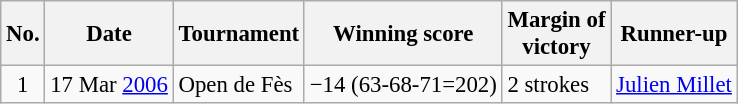<table class="wikitable" style="font-size:95%;">
<tr>
<th>No.</th>
<th>Date</th>
<th>Tournament</th>
<th>Winning score</th>
<th>Margin of<br>victory</th>
<th>Runner-up</th>
</tr>
<tr>
<td align=center>1</td>
<td align=right>17 Mar <a href='#'>2006</a></td>
<td>Open de Fès</td>
<td>−14 (63-68-71=202)</td>
<td>2 strokes</td>
<td> <a href='#'>Julien Millet</a></td>
</tr>
</table>
